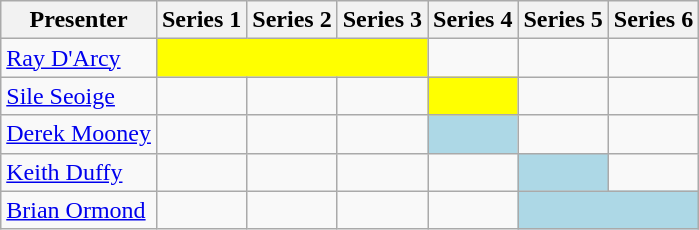<table class="wikitable">
<tr>
<th>Presenter</th>
<th>Series 1</th>
<th>Series 2</th>
<th>Series 3</th>
<th>Series 4</th>
<th>Series 5</th>
<th>Series 6</th>
</tr>
<tr>
<td><a href='#'>Ray D'Arcy</a></td>
<td colspan=3 style="text-align:center; background:yellow;"></td>
<td></td>
<td></td>
<td></td>
</tr>
<tr>
<td><a href='#'>Sile Seoige</a></td>
<td></td>
<td></td>
<td></td>
<td style="text-align:center; background:yellow;"></td>
<td></td>
<td></td>
</tr>
<tr>
<td><a href='#'>Derek Mooney</a></td>
<td></td>
<td></td>
<td></td>
<td style="text-align:center; background:lightblue;"></td>
<td></td>
<td></td>
</tr>
<tr>
<td><a href='#'>Keith Duffy</a></td>
<td></td>
<td></td>
<td></td>
<td></td>
<td style="text-align:center; background:lightblue;"></td>
<td></td>
</tr>
<tr>
<td><a href='#'>Brian Ormond</a></td>
<td></td>
<td></td>
<td></td>
<td></td>
<td colspan=2 style="text-align:center; background:lightblue;"></td>
</tr>
</table>
